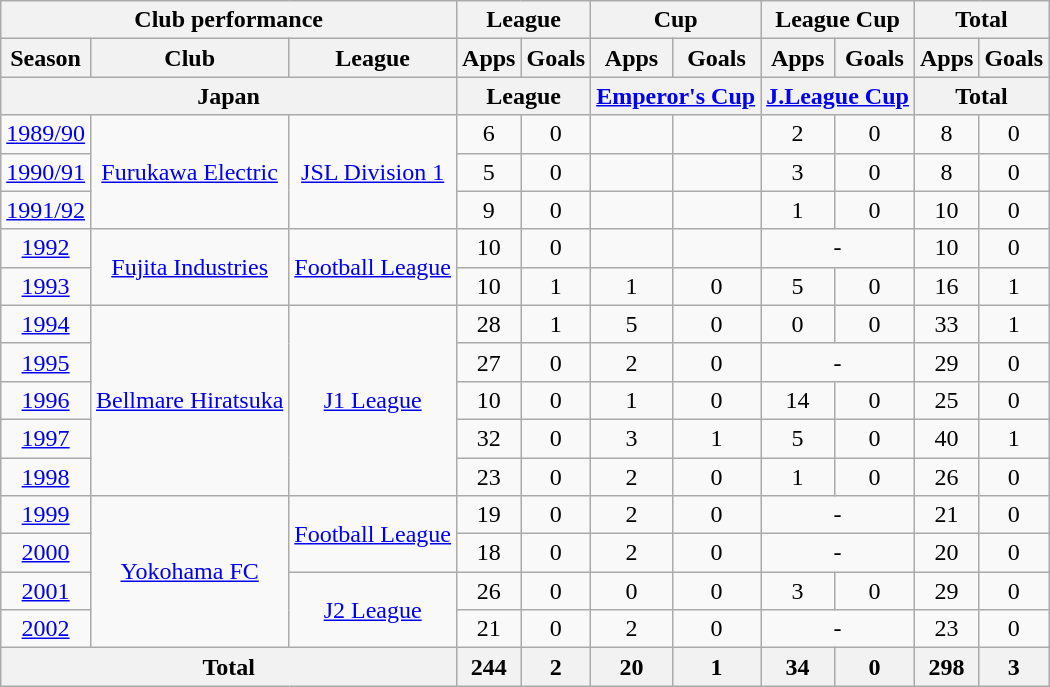<table class="wikitable" style="text-align:center;">
<tr>
<th colspan=3>Club performance</th>
<th colspan=2>League</th>
<th colspan=2>Cup</th>
<th colspan=2>League Cup</th>
<th colspan=2>Total</th>
</tr>
<tr>
<th>Season</th>
<th>Club</th>
<th>League</th>
<th>Apps</th>
<th>Goals</th>
<th>Apps</th>
<th>Goals</th>
<th>Apps</th>
<th>Goals</th>
<th>Apps</th>
<th>Goals</th>
</tr>
<tr>
<th colspan=3>Japan</th>
<th colspan=2>League</th>
<th colspan=2><a href='#'>Emperor's Cup</a></th>
<th colspan=2><a href='#'>J.League Cup</a></th>
<th colspan=2>Total</th>
</tr>
<tr>
<td><a href='#'>1989/90</a></td>
<td rowspan="3"><a href='#'>Furukawa Electric</a></td>
<td rowspan="3"><a href='#'>JSL Division 1</a></td>
<td>6</td>
<td>0</td>
<td></td>
<td></td>
<td>2</td>
<td>0</td>
<td>8</td>
<td>0</td>
</tr>
<tr>
<td><a href='#'>1990/91</a></td>
<td>5</td>
<td>0</td>
<td></td>
<td></td>
<td>3</td>
<td>0</td>
<td>8</td>
<td>0</td>
</tr>
<tr>
<td><a href='#'>1991/92</a></td>
<td>9</td>
<td>0</td>
<td></td>
<td></td>
<td>1</td>
<td>0</td>
<td>10</td>
<td>0</td>
</tr>
<tr>
<td><a href='#'>1992</a></td>
<td rowspan="2"><a href='#'>Fujita Industries</a></td>
<td rowspan="2"><a href='#'>Football League</a></td>
<td>10</td>
<td>0</td>
<td></td>
<td></td>
<td colspan="2">-</td>
<td>10</td>
<td>0</td>
</tr>
<tr>
<td><a href='#'>1993</a></td>
<td>10</td>
<td>1</td>
<td>1</td>
<td>0</td>
<td>5</td>
<td>0</td>
<td>16</td>
<td>1</td>
</tr>
<tr>
<td><a href='#'>1994</a></td>
<td rowspan="5"><a href='#'>Bellmare Hiratsuka</a></td>
<td rowspan="5"><a href='#'>J1 League</a></td>
<td>28</td>
<td>1</td>
<td>5</td>
<td>0</td>
<td>0</td>
<td>0</td>
<td>33</td>
<td>1</td>
</tr>
<tr>
<td><a href='#'>1995</a></td>
<td>27</td>
<td>0</td>
<td>2</td>
<td>0</td>
<td colspan="2">-</td>
<td>29</td>
<td>0</td>
</tr>
<tr>
<td><a href='#'>1996</a></td>
<td>10</td>
<td>0</td>
<td>1</td>
<td>0</td>
<td>14</td>
<td>0</td>
<td>25</td>
<td>0</td>
</tr>
<tr>
<td><a href='#'>1997</a></td>
<td>32</td>
<td>0</td>
<td>3</td>
<td>1</td>
<td>5</td>
<td>0</td>
<td>40</td>
<td>1</td>
</tr>
<tr>
<td><a href='#'>1998</a></td>
<td>23</td>
<td>0</td>
<td>2</td>
<td>0</td>
<td>1</td>
<td>0</td>
<td>26</td>
<td>0</td>
</tr>
<tr>
<td><a href='#'>1999</a></td>
<td rowspan="4"><a href='#'>Yokohama FC</a></td>
<td rowspan="2"><a href='#'>Football League</a></td>
<td>19</td>
<td>0</td>
<td>2</td>
<td>0</td>
<td colspan="2">-</td>
<td>21</td>
<td>0</td>
</tr>
<tr>
<td><a href='#'>2000</a></td>
<td>18</td>
<td>0</td>
<td>2</td>
<td>0</td>
<td colspan="2">-</td>
<td>20</td>
<td>0</td>
</tr>
<tr>
<td><a href='#'>2001</a></td>
<td rowspan="2"><a href='#'>J2 League</a></td>
<td>26</td>
<td>0</td>
<td>0</td>
<td>0</td>
<td>3</td>
<td>0</td>
<td>29</td>
<td>0</td>
</tr>
<tr>
<td><a href='#'>2002</a></td>
<td>21</td>
<td>0</td>
<td>2</td>
<td>0</td>
<td colspan="2">-</td>
<td>23</td>
<td>0</td>
</tr>
<tr>
<th colspan=3>Total</th>
<th>244</th>
<th>2</th>
<th>20</th>
<th>1</th>
<th>34</th>
<th>0</th>
<th>298</th>
<th>3</th>
</tr>
</table>
